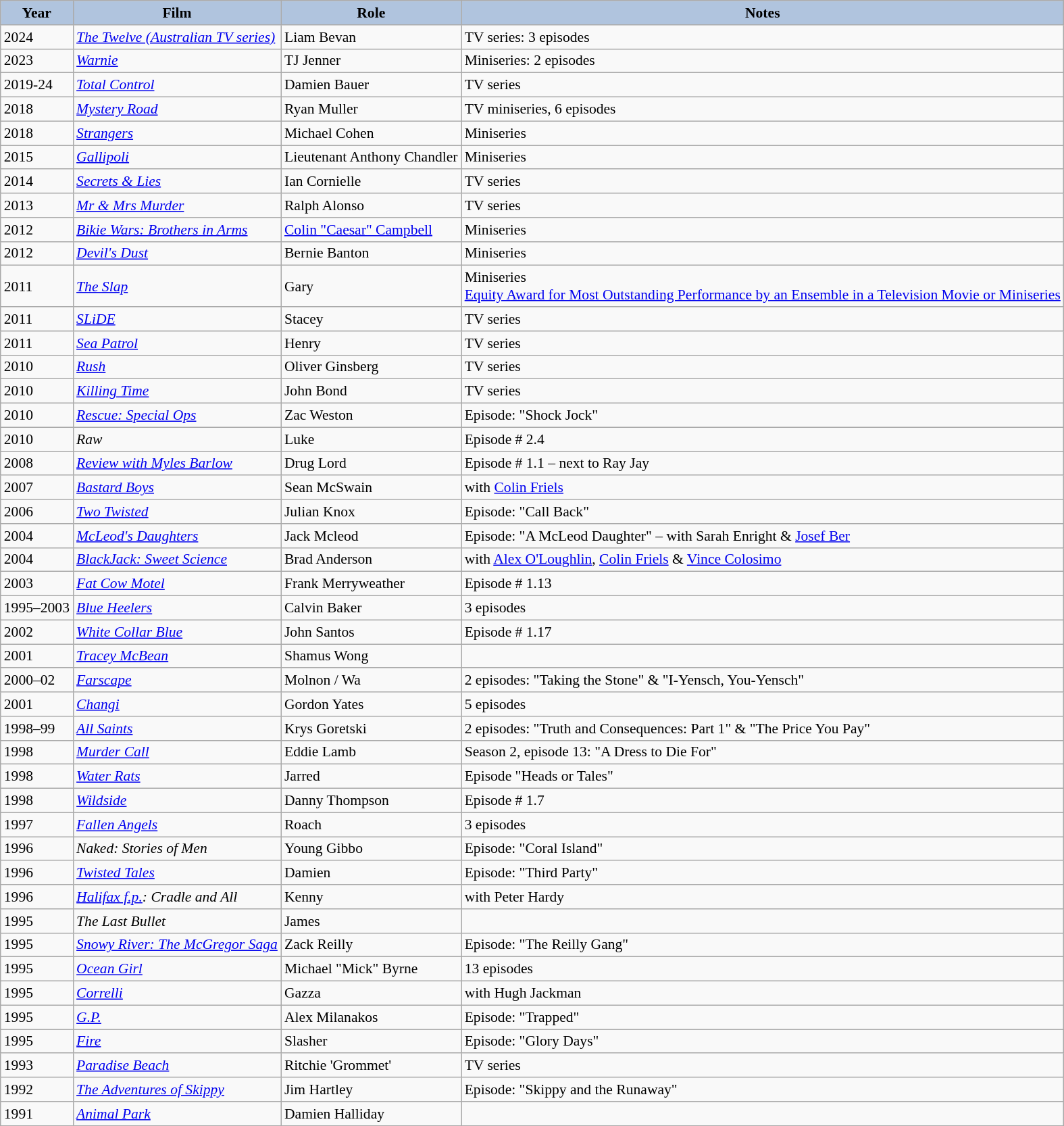<table class="wikitable" style="font-size:90%">
<tr style="text-align:center;">
<th style="background:#B0C4DE;">Year</th>
<th style="background:#B0C4DE;">Film</th>
<th style="background:#B0C4DE;">Role</th>
<th style="background:#B0C4DE;">Notes</th>
</tr>
<tr>
<td>2024</td>
<td><em><a href='#'>The Twelve (Australian TV series)</a></em></td>
<td>Liam Bevan</td>
<td>TV series: 3 episodes</td>
</tr>
<tr>
<td>2023</td>
<td><em><a href='#'>Warnie</a></em></td>
<td>TJ Jenner</td>
<td>Miniseries: 2 episodes</td>
</tr>
<tr>
<td>2019-24</td>
<td><em><a href='#'>Total Control</a></em></td>
<td>Damien Bauer</td>
<td>TV series</td>
</tr>
<tr>
<td>2018</td>
<td><em><a href='#'>Mystery Road</a></em></td>
<td>Ryan Muller</td>
<td>TV miniseries, 6 episodes</td>
</tr>
<tr>
<td>2018</td>
<td><em><a href='#'>Strangers</a></em></td>
<td>Michael Cohen</td>
<td>Miniseries</td>
</tr>
<tr>
<td>2015</td>
<td><em><a href='#'>Gallipoli</a></em></td>
<td>Lieutenant Anthony Chandler</td>
<td>Miniseries</td>
</tr>
<tr>
<td>2014</td>
<td><em><a href='#'>Secrets & Lies</a></em></td>
<td>Ian Cornielle</td>
<td>TV series</td>
</tr>
<tr>
<td>2013</td>
<td><em><a href='#'>Mr & Mrs Murder</a></em></td>
<td>Ralph Alonso</td>
<td>TV series</td>
</tr>
<tr>
<td>2012</td>
<td><em><a href='#'>Bikie Wars: Brothers in Arms</a></em></td>
<td><a href='#'>Colin "Caesar" Campbell</a></td>
<td>Miniseries</td>
</tr>
<tr>
<td>2012</td>
<td><em><a href='#'>Devil's Dust</a></em></td>
<td>Bernie Banton</td>
<td>Miniseries</td>
</tr>
<tr>
<td>2011</td>
<td><em><a href='#'>The Slap</a></em></td>
<td>Gary</td>
<td>Miniseries <br><a href='#'>Equity Award for Most Outstanding Performance by an Ensemble in a Television Movie or Miniseries</a></td>
</tr>
<tr>
<td>2011</td>
<td><em><a href='#'>SLiDE</a></em></td>
<td>Stacey</td>
<td>TV series</td>
</tr>
<tr>
<td>2011</td>
<td><em><a href='#'>Sea Patrol</a></em></td>
<td>Henry</td>
<td>TV series</td>
</tr>
<tr>
<td>2010</td>
<td><em><a href='#'>Rush</a></em></td>
<td>Oliver Ginsberg</td>
<td>TV series</td>
</tr>
<tr>
<td>2010</td>
<td><em><a href='#'>Killing Time</a></em></td>
<td>John Bond</td>
<td>TV series</td>
</tr>
<tr>
<td>2010</td>
<td><em><a href='#'>Rescue: Special Ops</a></em></td>
<td>Zac Weston</td>
<td>Episode: "Shock Jock"</td>
</tr>
<tr>
<td>2010</td>
<td><em>Raw</em></td>
<td>Luke</td>
<td>Episode # 2.4</td>
</tr>
<tr>
<td>2008</td>
<td><em><a href='#'>Review with Myles Barlow</a></em></td>
<td>Drug Lord</td>
<td>Episode # 1.1 – next to Ray Jay</td>
</tr>
<tr>
<td>2007</td>
<td><em><a href='#'>Bastard Boys</a></em></td>
<td>Sean McSwain</td>
<td>with <a href='#'>Colin Friels</a></td>
</tr>
<tr>
<td>2006</td>
<td><em><a href='#'>Two Twisted</a></em></td>
<td>Julian Knox</td>
<td>Episode: "Call Back"</td>
</tr>
<tr>
<td>2004</td>
<td><em><a href='#'>McLeod's Daughters</a></em></td>
<td>Jack Mcleod</td>
<td>Episode: "A McLeod Daughter" – with Sarah Enright & <a href='#'>Josef Ber</a></td>
</tr>
<tr>
<td>2004</td>
<td><em><a href='#'>BlackJack: Sweet Science</a></em></td>
<td>Brad Anderson</td>
<td>with <a href='#'>Alex O'Loughlin</a>, <a href='#'>Colin Friels</a> & <a href='#'>Vince Colosimo</a></td>
</tr>
<tr>
<td>2003</td>
<td><em><a href='#'>Fat Cow Motel</a></em></td>
<td>Frank Merryweather</td>
<td>Episode # 1.13</td>
</tr>
<tr>
<td>1995–2003</td>
<td><em><a href='#'>Blue Heelers</a></em></td>
<td>Calvin Baker</td>
<td>3 episodes</td>
</tr>
<tr>
<td>2002</td>
<td><em><a href='#'>White Collar Blue</a></em></td>
<td>John Santos</td>
<td>Episode # 1.17</td>
</tr>
<tr>
<td>2001</td>
<td><em><a href='#'>Tracey McBean</a></em></td>
<td>Shamus Wong</td>
<td></td>
</tr>
<tr>
<td>2000–02</td>
<td><em><a href='#'>Farscape</a></em></td>
<td>Molnon / Wa</td>
<td>2 episodes: "Taking the Stone" & "I-Yensch, You-Yensch"</td>
</tr>
<tr>
<td>2001</td>
<td><em><a href='#'>Changi</a></em></td>
<td>Gordon Yates</td>
<td>5 episodes</td>
</tr>
<tr>
<td>1998–99</td>
<td><em><a href='#'>All Saints</a></em></td>
<td>Krys Goretski</td>
<td>2 episodes: "Truth and Consequences: Part 1" & "The Price You Pay"</td>
</tr>
<tr>
<td>1998</td>
<td><em> <a href='#'>Murder Call</a></em></td>
<td>Eddie Lamb</td>
<td>Season 2, episode 13:  "A Dress to Die For"</td>
</tr>
<tr>
<td>1998</td>
<td><em><a href='#'>Water Rats</a></em></td>
<td>Jarred</td>
<td>Episode "Heads or Tales"</td>
</tr>
<tr>
<td>1998</td>
<td><em><a href='#'>Wildside</a></em></td>
<td>Danny Thompson</td>
<td>Episode # 1.7</td>
</tr>
<tr>
<td>1997</td>
<td><em><a href='#'>Fallen Angels</a></em></td>
<td>Roach</td>
<td>3 episodes</td>
</tr>
<tr>
<td>1996</td>
<td><em>Naked: Stories of Men</em></td>
<td>Young Gibbo</td>
<td>Episode: "Coral Island"</td>
</tr>
<tr>
<td>1996</td>
<td><em><a href='#'>Twisted Tales</a></em></td>
<td>Damien</td>
<td>Episode: "Third Party"</td>
</tr>
<tr>
<td>1996</td>
<td><em><a href='#'>Halifax f.p.</a>: Cradle and All</em></td>
<td>Kenny</td>
<td>with Peter Hardy</td>
</tr>
<tr>
<td>1995</td>
<td><em>The Last Bullet</em></td>
<td>James</td>
<td></td>
</tr>
<tr>
<td>1995</td>
<td><em><a href='#'>Snowy River: The McGregor Saga</a></em></td>
<td>Zack Reilly</td>
<td>Episode: "The Reilly Gang"</td>
</tr>
<tr>
<td>1995</td>
<td><em><a href='#'>Ocean Girl</a></em></td>
<td>Michael "Mick" Byrne</td>
<td>13 episodes</td>
</tr>
<tr>
<td>1995</td>
<td><em><a href='#'>Correlli</a></em></td>
<td>Gazza</td>
<td>with Hugh Jackman</td>
</tr>
<tr>
<td>1995</td>
<td><em><a href='#'>G.P.</a></em></td>
<td>Alex Milanakos</td>
<td>Episode: "Trapped"</td>
</tr>
<tr>
<td>1995</td>
<td><em><a href='#'>Fire</a></em></td>
<td>Slasher</td>
<td>Episode: "Glory Days"</td>
</tr>
<tr>
<td>1993</td>
<td><em><a href='#'>Paradise Beach</a></em></td>
<td>Ritchie 'Grommet'</td>
<td>TV series</td>
</tr>
<tr>
<td>1992</td>
<td><em><a href='#'>The Adventures of Skippy</a></em></td>
<td>Jim Hartley</td>
<td>Episode: "Skippy and the Runaway"</td>
</tr>
<tr>
<td>1991</td>
<td><em><a href='#'>Animal Park</a></em></td>
<td>Damien Halliday</td>
<td></td>
</tr>
</table>
